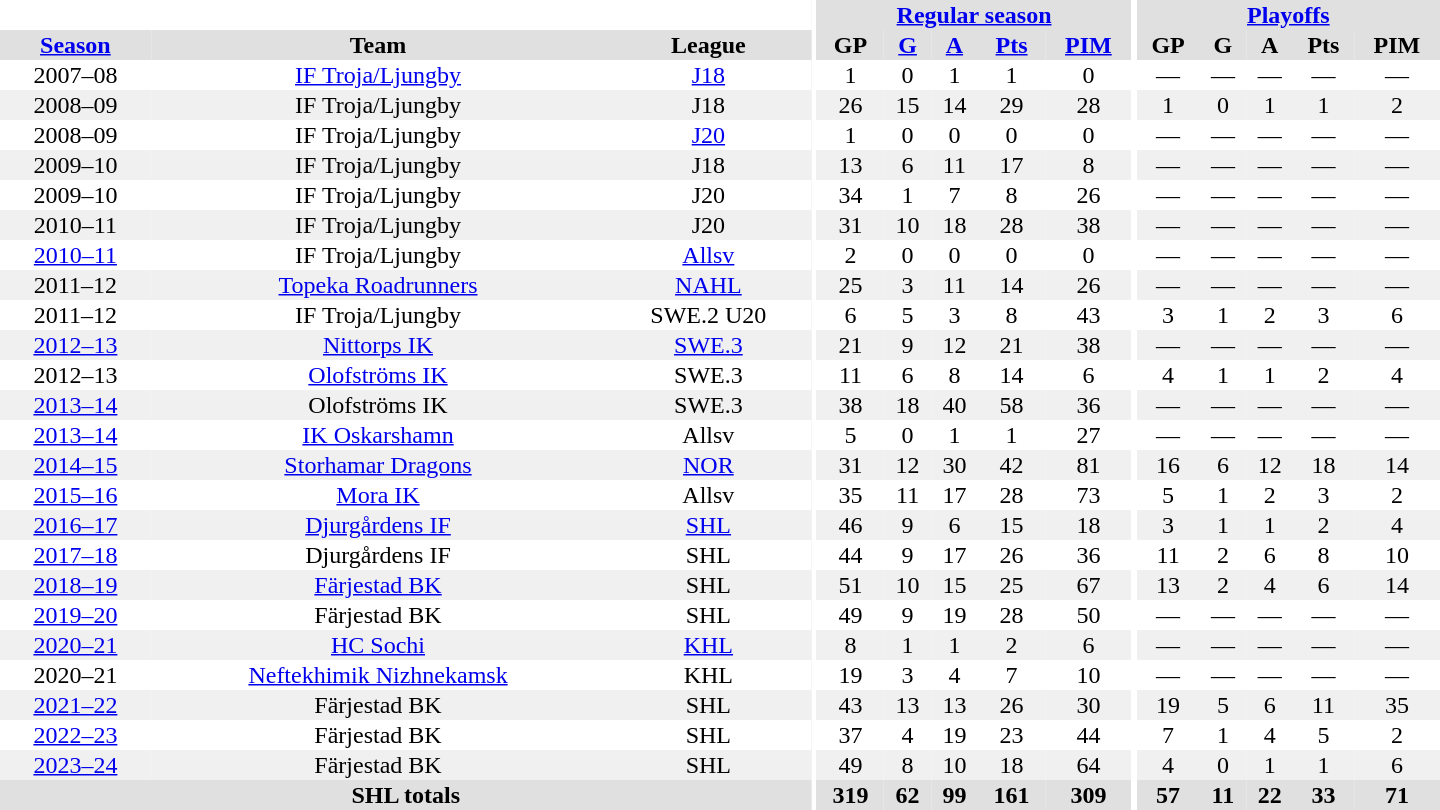<table border="0" cellpadding="1" cellspacing="0" style="text-align:center; width:60em">
<tr bgcolor="#e0e0e0">
<th colspan="3" bgcolor="#ffffff"></th>
<th rowspan="99" bgcolor="#ffffff"></th>
<th colspan="5"><a href='#'>Regular season</a></th>
<th rowspan="99" bgcolor="#ffffff"></th>
<th colspan="5"><a href='#'>Playoffs</a></th>
</tr>
<tr bgcolor="#e0e0e0">
<th><a href='#'>Season</a></th>
<th>Team</th>
<th>League</th>
<th>GP</th>
<th><a href='#'>G</a></th>
<th><a href='#'>A</a></th>
<th><a href='#'>Pts</a></th>
<th><a href='#'>PIM</a></th>
<th>GP</th>
<th>G</th>
<th>A</th>
<th>Pts</th>
<th>PIM</th>
</tr>
<tr>
<td>2007–08</td>
<td><a href='#'>IF Troja/Ljungby</a></td>
<td><a href='#'>J18</a></td>
<td>1</td>
<td>0</td>
<td>1</td>
<td>1</td>
<td>0</td>
<td>—</td>
<td>—</td>
<td>—</td>
<td>—</td>
<td>—</td>
</tr>
<tr bgcolor="#f0f0f0">
<td>2008–09</td>
<td>IF Troja/Ljungby</td>
<td>J18</td>
<td>26</td>
<td>15</td>
<td>14</td>
<td>29</td>
<td>28</td>
<td>1</td>
<td>0</td>
<td>1</td>
<td>1</td>
<td>2</td>
</tr>
<tr>
<td>2008–09</td>
<td>IF Troja/Ljungby</td>
<td><a href='#'>J20</a></td>
<td>1</td>
<td>0</td>
<td>0</td>
<td>0</td>
<td>0</td>
<td>—</td>
<td>—</td>
<td>—</td>
<td>—</td>
<td>—</td>
</tr>
<tr bgcolor="#f0f0f0">
<td>2009–10</td>
<td>IF Troja/Ljungby</td>
<td>J18</td>
<td>13</td>
<td>6</td>
<td>11</td>
<td>17</td>
<td>8</td>
<td>—</td>
<td>—</td>
<td>—</td>
<td>—</td>
<td>—</td>
</tr>
<tr>
<td>2009–10</td>
<td>IF Troja/Ljungby</td>
<td>J20</td>
<td>34</td>
<td>1</td>
<td>7</td>
<td>8</td>
<td>26</td>
<td>—</td>
<td>—</td>
<td>—</td>
<td>—</td>
<td>—</td>
</tr>
<tr bgcolor="#f0f0f0">
<td>2010–11</td>
<td>IF Troja/Ljungby</td>
<td>J20</td>
<td>31</td>
<td>10</td>
<td>18</td>
<td>28</td>
<td>38</td>
<td>—</td>
<td>—</td>
<td>—</td>
<td>—</td>
<td>—</td>
</tr>
<tr>
<td><a href='#'>2010–11</a></td>
<td>IF Troja/Ljungby</td>
<td><a href='#'>Allsv</a></td>
<td>2</td>
<td>0</td>
<td>0</td>
<td>0</td>
<td>0</td>
<td>—</td>
<td>—</td>
<td>—</td>
<td>—</td>
<td>—</td>
</tr>
<tr bgcolor="#f0f0f0">
<td>2011–12</td>
<td><a href='#'>Topeka Roadrunners</a></td>
<td><a href='#'>NAHL</a></td>
<td>25</td>
<td>3</td>
<td>11</td>
<td>14</td>
<td>26</td>
<td>—</td>
<td>—</td>
<td>—</td>
<td>—</td>
<td>—</td>
</tr>
<tr>
<td>2011–12</td>
<td>IF Troja/Ljungby</td>
<td>SWE.2 U20</td>
<td>6</td>
<td>5</td>
<td>3</td>
<td>8</td>
<td>43</td>
<td>3</td>
<td>1</td>
<td>2</td>
<td>3</td>
<td>6</td>
</tr>
<tr bgcolor="#f0f0f0">
<td><a href='#'>2012–13</a></td>
<td><a href='#'>Nittorps IK</a></td>
<td><a href='#'>SWE.3</a></td>
<td>21</td>
<td>9</td>
<td>12</td>
<td>21</td>
<td>38</td>
<td>—</td>
<td>—</td>
<td>—</td>
<td>—</td>
<td>—</td>
</tr>
<tr>
<td>2012–13</td>
<td><a href='#'>Olofströms IK</a></td>
<td>SWE.3</td>
<td>11</td>
<td>6</td>
<td>8</td>
<td>14</td>
<td>6</td>
<td>4</td>
<td>1</td>
<td>1</td>
<td>2</td>
<td>4</td>
</tr>
<tr bgcolor="#f0f0f0">
<td><a href='#'>2013–14</a></td>
<td>Olofströms IK</td>
<td>SWE.3</td>
<td>38</td>
<td>18</td>
<td>40</td>
<td>58</td>
<td>36</td>
<td>—</td>
<td>—</td>
<td>—</td>
<td>—</td>
<td>—</td>
</tr>
<tr>
<td><a href='#'>2013–14</a></td>
<td><a href='#'>IK Oskarshamn</a></td>
<td>Allsv</td>
<td>5</td>
<td>0</td>
<td>1</td>
<td>1</td>
<td>27</td>
<td>—</td>
<td>—</td>
<td>—</td>
<td>—</td>
<td>—</td>
</tr>
<tr bgcolor="#f0f0f0">
<td><a href='#'>2014–15</a></td>
<td><a href='#'>Storhamar Dragons</a></td>
<td><a href='#'>NOR</a></td>
<td>31</td>
<td>12</td>
<td>30</td>
<td>42</td>
<td>81</td>
<td>16</td>
<td>6</td>
<td>12</td>
<td>18</td>
<td>14</td>
</tr>
<tr>
<td><a href='#'>2015–16</a></td>
<td><a href='#'>Mora IK</a></td>
<td>Allsv</td>
<td>35</td>
<td>11</td>
<td>17</td>
<td>28</td>
<td>73</td>
<td>5</td>
<td>1</td>
<td>2</td>
<td>3</td>
<td>2</td>
</tr>
<tr bgcolor="#f0f0f0">
<td><a href='#'>2016–17</a></td>
<td><a href='#'>Djurgårdens IF</a></td>
<td><a href='#'>SHL</a></td>
<td>46</td>
<td>9</td>
<td>6</td>
<td>15</td>
<td>18</td>
<td>3</td>
<td>1</td>
<td>1</td>
<td>2</td>
<td>4</td>
</tr>
<tr>
<td><a href='#'>2017–18</a></td>
<td>Djurgårdens IF</td>
<td>SHL</td>
<td>44</td>
<td>9</td>
<td>17</td>
<td>26</td>
<td>36</td>
<td>11</td>
<td>2</td>
<td>6</td>
<td>8</td>
<td>10</td>
</tr>
<tr bgcolor="#f0f0f0">
<td><a href='#'>2018–19</a></td>
<td><a href='#'>Färjestad BK</a></td>
<td>SHL</td>
<td>51</td>
<td>10</td>
<td>15</td>
<td>25</td>
<td>67</td>
<td>13</td>
<td>2</td>
<td>4</td>
<td>6</td>
<td>14</td>
</tr>
<tr>
<td><a href='#'>2019–20</a></td>
<td>Färjestad BK</td>
<td>SHL</td>
<td>49</td>
<td>9</td>
<td>19</td>
<td>28</td>
<td>50</td>
<td>—</td>
<td>—</td>
<td>—</td>
<td>—</td>
<td>—</td>
</tr>
<tr bgcolor="#f0f0f0">
<td><a href='#'>2020–21</a></td>
<td><a href='#'>HC Sochi</a></td>
<td><a href='#'>KHL</a></td>
<td>8</td>
<td>1</td>
<td>1</td>
<td>2</td>
<td>6</td>
<td>—</td>
<td>—</td>
<td>—</td>
<td>—</td>
<td>—</td>
</tr>
<tr>
<td>2020–21</td>
<td><a href='#'>Neftekhimik Nizhnekamsk</a></td>
<td>KHL</td>
<td>19</td>
<td>3</td>
<td>4</td>
<td>7</td>
<td>10</td>
<td>—</td>
<td>—</td>
<td>—</td>
<td>—</td>
<td>—</td>
</tr>
<tr bgcolor="#f0f0f0">
<td><a href='#'>2021–22</a></td>
<td>Färjestad BK</td>
<td>SHL</td>
<td>43</td>
<td>13</td>
<td>13</td>
<td>26</td>
<td>30</td>
<td>19</td>
<td>5</td>
<td>6</td>
<td>11</td>
<td>35</td>
</tr>
<tr>
<td><a href='#'>2022–23</a></td>
<td>Färjestad BK</td>
<td>SHL</td>
<td>37</td>
<td>4</td>
<td>19</td>
<td>23</td>
<td>44</td>
<td>7</td>
<td>1</td>
<td>4</td>
<td>5</td>
<td>2</td>
</tr>
<tr bgcolor="#f0f0f0">
<td><a href='#'>2023–24</a></td>
<td>Färjestad BK</td>
<td>SHL</td>
<td>49</td>
<td>8</td>
<td>10</td>
<td>18</td>
<td>64</td>
<td>4</td>
<td>0</td>
<td>1</td>
<td>1</td>
<td>6</td>
</tr>
<tr bgcolor="#e0e0e0">
<th colspan="3">SHL totals</th>
<th>319</th>
<th>62</th>
<th>99</th>
<th>161</th>
<th>309</th>
<th>57</th>
<th>11</th>
<th>22</th>
<th>33</th>
<th>71</th>
</tr>
</table>
